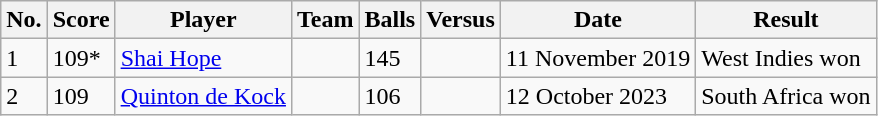<table class="wikitable">
<tr>
<th>No.</th>
<th>Score</th>
<th>Player</th>
<th>Team</th>
<th>Balls</th>
<th>Versus</th>
<th>Date</th>
<th>Result</th>
</tr>
<tr>
<td>1</td>
<td>109*</td>
<td><a href='#'>Shai Hope</a></td>
<td></td>
<td>145</td>
<td></td>
<td>11 November 2019</td>
<td>West Indies won</td>
</tr>
<tr>
<td>2</td>
<td>109</td>
<td><a href='#'>Quinton de Kock</a></td>
<td></td>
<td>106</td>
<td></td>
<td>12 October 2023</td>
<td>South Africa won </td>
</tr>
</table>
